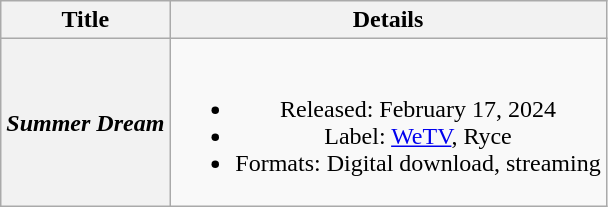<table class="wikitable plainrowheaders" style="text-align:center">
<tr>
<th scope="col">Title</th>
<th scope="col">Details</th>
</tr>
<tr>
<th scope="row"><em>Summer Dream</em></th>
<td><br><ul><li>Released: February 17, 2024</li><li>Label: <a href='#'>WeTV</a>, Ryce</li><li>Formats: Digital download, streaming</li></ul></td>
</tr>
</table>
